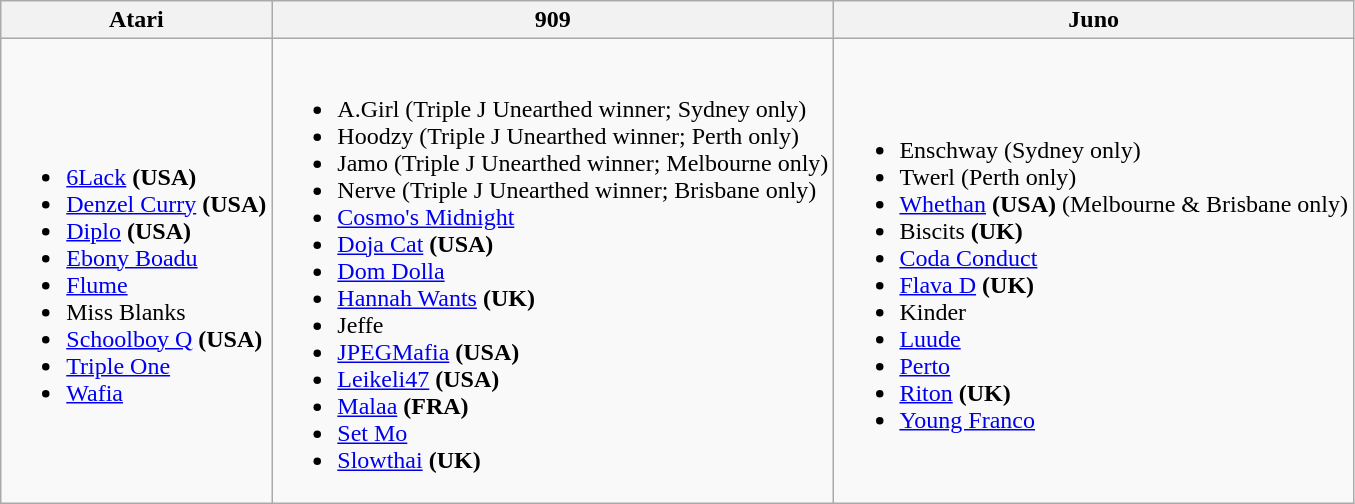<table class="wikitable">
<tr>
<th>Atari</th>
<th>909</th>
<th>Juno</th>
</tr>
<tr>
<td><br><ul><li><a href='#'>6Lack</a> <strong>(USA)</strong></li><li><a href='#'>Denzel Curry</a> <strong>(USA)</strong></li><li><a href='#'>Diplo</a> <strong>(USA)</strong></li><li><a href='#'>Ebony Boadu</a></li><li><a href='#'>Flume</a></li><li>Miss Blanks</li><li><a href='#'>Schoolboy Q</a> <strong>(USA)</strong></li><li><a href='#'>Triple One</a></li><li><a href='#'>Wafia</a></li></ul></td>
<td><br><ul><li>A.Girl (Triple J Unearthed winner; Sydney only)</li><li>Hoodzy (Triple J Unearthed winner; Perth only)</li><li>Jamo (Triple J Unearthed winner; Melbourne only)</li><li>Nerve (Triple J Unearthed winner; Brisbane only)</li><li><a href='#'>Cosmo's Midnight</a></li><li><a href='#'>Doja Cat</a> <strong>(USA)</strong></li><li><a href='#'>Dom Dolla</a></li><li><a href='#'>Hannah Wants</a> <strong>(UK)</strong></li><li>Jeffe</li><li><a href='#'>JPEGMafia</a> <strong>(USA)</strong></li><li><a href='#'>Leikeli47</a> <strong>(USA)</strong></li><li><a href='#'>Malaa</a> <strong>(FRA)</strong></li><li><a href='#'>Set Mo</a></li><li><a href='#'>Slowthai</a> <strong>(UK)</strong></li></ul></td>
<td><br><ul><li>Enschway (Sydney only)</li><li>Twerl (Perth only)</li><li><a href='#'>Whethan</a> <strong>(USA)</strong> (Melbourne & Brisbane only)</li><li>Biscits <strong>(UK)</strong></li><li><a href='#'>Coda Conduct</a></li><li><a href='#'>Flava D</a> <strong>(UK)</strong></li><li>Kinder</li><li><a href='#'>Luude</a></li><li><a href='#'>Perto</a></li><li><a href='#'>Riton</a> <strong>(UK)</strong></li><li><a href='#'>Young Franco</a></li></ul></td>
</tr>
</table>
